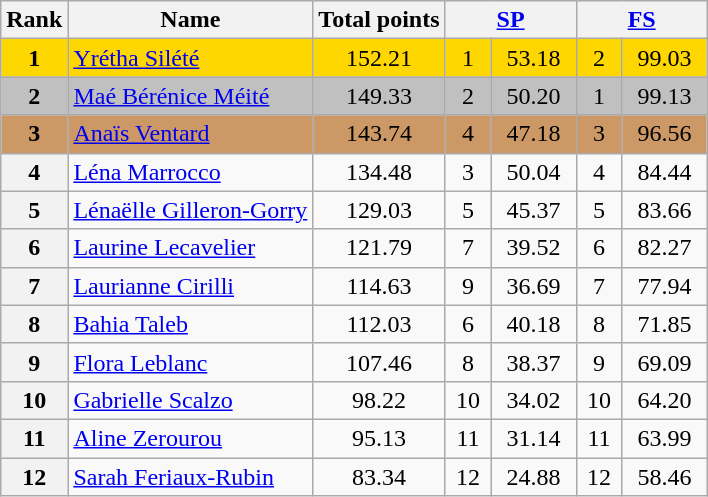<table class="wikitable sortable">
<tr>
<th>Rank</th>
<th>Name</th>
<th>Total points</th>
<th colspan="2" width="80px"><a href='#'>SP</a></th>
<th colspan="2" width="80px"><a href='#'>FS</a></th>
</tr>
<tr bgcolor="gold">
<td align="center"><strong>1</strong></td>
<td><a href='#'>Yrétha Silété</a></td>
<td align="center">152.21</td>
<td align="center">1</td>
<td align="center">53.18</td>
<td align="center">2</td>
<td align="center">99.03</td>
</tr>
<tr bgcolor="silver">
<td align="center"><strong>2</strong></td>
<td><a href='#'>Maé Bérénice Méité</a></td>
<td align="center">149.33</td>
<td align="center">2</td>
<td align="center">50.20</td>
<td align="center">1</td>
<td align="center">99.13</td>
</tr>
<tr bgcolor="cc9966">
<td align="center"><strong>3</strong></td>
<td><a href='#'>Anaïs Ventard</a></td>
<td align="center">143.74</td>
<td align="center">4</td>
<td align="center">47.18</td>
<td align="center">3</td>
<td align="center">96.56</td>
</tr>
<tr>
<th>4</th>
<td><a href='#'>Léna Marrocco</a></td>
<td align="center">134.48</td>
<td align="center">3</td>
<td align="center">50.04</td>
<td align="center">4</td>
<td align="center">84.44</td>
</tr>
<tr>
<th>5</th>
<td><a href='#'>Lénaëlle Gilleron-Gorry</a></td>
<td align="center">129.03</td>
<td align="center">5</td>
<td align="center">45.37</td>
<td align="center">5</td>
<td align="center">83.66</td>
</tr>
<tr>
<th>6</th>
<td><a href='#'>Laurine Lecavelier</a></td>
<td align="center">121.79</td>
<td align="center">7</td>
<td align="center">39.52</td>
<td align="center">6</td>
<td align="center">82.27</td>
</tr>
<tr>
<th>7</th>
<td><a href='#'>Laurianne Cirilli</a></td>
<td align="center">114.63</td>
<td align="center">9</td>
<td align="center">36.69</td>
<td align="center">7</td>
<td align="center">77.94</td>
</tr>
<tr>
<th>8</th>
<td><a href='#'>Bahia Taleb</a></td>
<td align="center">112.03</td>
<td align="center">6</td>
<td align="center">40.18</td>
<td align="center">8</td>
<td align="center">71.85</td>
</tr>
<tr>
<th>9</th>
<td><a href='#'>Flora Leblanc</a></td>
<td align="center">107.46</td>
<td align="center">8</td>
<td align="center">38.37</td>
<td align="center">9</td>
<td align="center">69.09</td>
</tr>
<tr>
<th>10</th>
<td><a href='#'>Gabrielle Scalzo</a></td>
<td align="center">98.22</td>
<td align="center">10</td>
<td align="center">34.02</td>
<td align="center">10</td>
<td align="center">64.20</td>
</tr>
<tr>
<th>11</th>
<td><a href='#'>Aline Zerourou</a></td>
<td align="center">95.13</td>
<td align="center">11</td>
<td align="center">31.14</td>
<td align="center">11</td>
<td align="center">63.99</td>
</tr>
<tr>
<th>12</th>
<td><a href='#'>Sarah Feriaux-Rubin</a></td>
<td align="center">83.34</td>
<td align="center">12</td>
<td align="center">24.88</td>
<td align="center">12</td>
<td align="center">58.46</td>
</tr>
</table>
